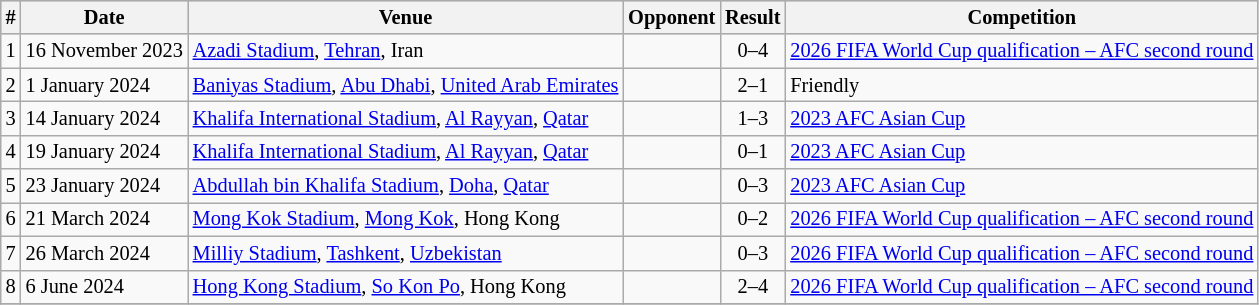<table class="wikitable collapsible collapsed" style="font-size:85%; text-align: left;">
<tr bgcolor="#CCCCCC" align="center">
<th>#</th>
<th>Date</th>
<th>Venue</th>
<th>Opponent</th>
<th>Result</th>
<th>Competition</th>
</tr>
<tr>
<td>1</td>
<td>16 November 2023</td>
<td><a href='#'>Azadi Stadium</a>, <a href='#'>Tehran</a>, Iran</td>
<td></td>
<td align=center>0–4</td>
<td><a href='#'>2026 FIFA World Cup qualification – AFC second round</a></td>
</tr>
<tr>
<td>2</td>
<td>1 January 2024</td>
<td><a href='#'>Baniyas Stadium</a>, <a href='#'>Abu Dhabi</a>, <a href='#'>United Arab Emirates</a></td>
<td></td>
<td align=center>2–1</td>
<td>Friendly</td>
</tr>
<tr>
<td>3</td>
<td>14 January 2024</td>
<td><a href='#'>Khalifa International Stadium</a>, <a href='#'>Al Rayyan</a>, <a href='#'>Qatar</a></td>
<td></td>
<td align="center">1–3</td>
<td><a href='#'>2023 AFC Asian Cup</a></td>
</tr>
<tr>
<td>4</td>
<td>19 January 2024</td>
<td><a href='#'>Khalifa International Stadium</a>, <a href='#'>Al Rayyan</a>, <a href='#'>Qatar</a></td>
<td></td>
<td align="center">0–1</td>
<td><a href='#'>2023 AFC Asian Cup</a></td>
</tr>
<tr>
<td>5</td>
<td>23 January 2024</td>
<td><a href='#'>Abdullah bin Khalifa Stadium</a>, <a href='#'>Doha</a>, <a href='#'>Qatar</a></td>
<td></td>
<td align="center">0–3</td>
<td><a href='#'>2023 AFC Asian Cup</a></td>
</tr>
<tr>
<td>6</td>
<td>21 March 2024</td>
<td><a href='#'>Mong Kok Stadium</a>, <a href='#'>Mong Kok</a>, Hong Kong</td>
<td></td>
<td align=center>0–2</td>
<td><a href='#'>2026 FIFA World Cup qualification – AFC second round</a></td>
</tr>
<tr>
<td>7</td>
<td>26 March 2024</td>
<td><a href='#'>Milliy Stadium</a>, <a href='#'>Tashkent</a>, <a href='#'>Uzbekistan</a></td>
<td></td>
<td align=center>0–3</td>
<td><a href='#'>2026 FIFA World Cup qualification – AFC second round</a></td>
</tr>
<tr>
<td>8</td>
<td>6 June 2024</td>
<td><a href='#'>Hong Kong Stadium</a>, <a href='#'>So Kon Po</a>, Hong Kong</td>
<td></td>
<td align=center>2–4</td>
<td><a href='#'>2026 FIFA World Cup qualification – AFC second round</a></td>
</tr>
<tr>
</tr>
</table>
